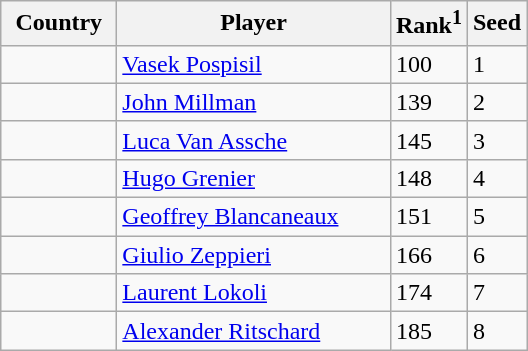<table class="sortable wikitable">
<tr>
<th width="70">Country</th>
<th width="175">Player</th>
<th>Rank<sup>1</sup></th>
<th>Seed</th>
</tr>
<tr>
<td></td>
<td><a href='#'>Vasek Pospisil</a></td>
<td>100</td>
<td>1</td>
</tr>
<tr>
<td></td>
<td><a href='#'>John Millman</a></td>
<td>139</td>
<td>2</td>
</tr>
<tr>
<td></td>
<td><a href='#'>Luca Van Assche</a></td>
<td>145</td>
<td>3</td>
</tr>
<tr>
<td></td>
<td><a href='#'>Hugo Grenier</a></td>
<td>148</td>
<td>4</td>
</tr>
<tr>
<td></td>
<td><a href='#'>Geoffrey Blancaneaux</a></td>
<td>151</td>
<td>5</td>
</tr>
<tr>
<td></td>
<td><a href='#'>Giulio Zeppieri</a></td>
<td>166</td>
<td>6</td>
</tr>
<tr>
<td></td>
<td><a href='#'>Laurent Lokoli</a></td>
<td>174</td>
<td>7</td>
</tr>
<tr>
<td></td>
<td><a href='#'>Alexander Ritschard</a></td>
<td>185</td>
<td>8</td>
</tr>
</table>
